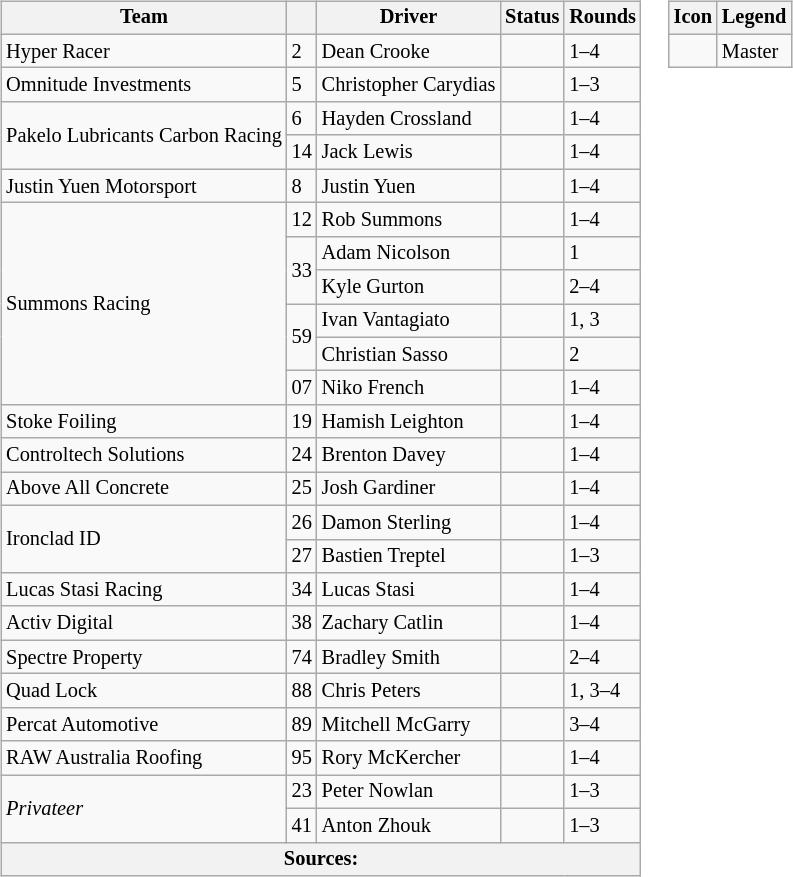<table>
<tr>
<td><br><table class="wikitable" style ="font-size: 85%">
<tr>
<th>Team</th>
<th></th>
<th>Driver</th>
<th>Status</th>
<th>Rounds</th>
</tr>
<tr>
<td>Hyper Racer</td>
<td>2</td>
<td>Dean Crooke</td>
<td></td>
<td>1–4</td>
</tr>
<tr>
<td>Omnitude Investments</td>
<td>5</td>
<td>Christopher Carydias</td>
<td align="center"></td>
<td>1–3</td>
</tr>
<tr>
<td rowspan="2">Pakelo Lubricants Carbon Racing</td>
<td>6</td>
<td>Hayden Crossland</td>
<td></td>
<td>1–4</td>
</tr>
<tr>
<td>14</td>
<td>Jack Lewis</td>
<td></td>
<td>1–4</td>
</tr>
<tr>
<td>Justin Yuen Motorsport</td>
<td>8</td>
<td>Justin Yuen</td>
<td></td>
<td>1–4</td>
</tr>
<tr>
<td rowspan="6">Summons Racing</td>
<td>12</td>
<td>Rob Summons</td>
<td></td>
<td>1–4</td>
</tr>
<tr>
<td rowspan="2">33</td>
<td>Adam Nicolson</td>
<td></td>
<td>1</td>
</tr>
<tr>
<td>Kyle Gurton</td>
<td></td>
<td>2–4</td>
</tr>
<tr>
<td rowspan="2">59</td>
<td>Ivan Vantagiato</td>
<td></td>
<td>1, 3</td>
</tr>
<tr>
<td>Christian Sasso</td>
<td></td>
<td>2</td>
</tr>
<tr>
<td>07</td>
<td>Niko French</td>
<td></td>
<td>1–4</td>
</tr>
<tr>
<td>Stoke Foiling</td>
<td>19</td>
<td>Hamish Leighton</td>
<td align="center"></td>
<td>1–4</td>
</tr>
<tr>
<td>Controltech Solutions</td>
<td>24</td>
<td>Brenton Davey</td>
<td></td>
<td>1–4</td>
</tr>
<tr>
<td>Above All Concrete</td>
<td>25</td>
<td>Josh Gardiner</td>
<td></td>
<td>1–4</td>
</tr>
<tr>
<td rowspan="2">Ironclad ID</td>
<td>26</td>
<td>Damon Sterling</td>
<td></td>
<td>1–4</td>
</tr>
<tr>
<td>27</td>
<td>Bastien Treptel</td>
<td></td>
<td>1–3</td>
</tr>
<tr>
<td>Lucas Stasi Racing</td>
<td>34</td>
<td>Lucas Stasi</td>
<td></td>
<td>1–4</td>
</tr>
<tr>
<td>Activ Digital</td>
<td>38</td>
<td>Zachary Catlin</td>
<td></td>
<td>1–4</td>
</tr>
<tr>
<td>Spectre Property</td>
<td>74</td>
<td>Bradley Smith</td>
<td></td>
<td>2–4</td>
</tr>
<tr>
<td>Quad Lock</td>
<td>88</td>
<td>Chris Peters</td>
<td align="center"></td>
<td>1, 3–4</td>
</tr>
<tr>
<td>Percat Automotive</td>
<td>89</td>
<td>Mitchell McGarry</td>
<td></td>
<td>3–4</td>
</tr>
<tr>
<td>RAW Australia Roofing</td>
<td>95</td>
<td>Rory McKercher</td>
<td></td>
<td>1–4</td>
</tr>
<tr>
<td rowspan="2"><em>Privateer</em></td>
<td>23</td>
<td>Peter Nowlan</td>
<td align="center"></td>
<td>1–3</td>
</tr>
<tr>
<td>41</td>
<td>Anton Zhouk</td>
<td align="center"></td>
<td>1–3</td>
</tr>
<tr>
<th colspan="5">Sources: </th>
</tr>
</table>
</td>
<td valign="top"><br><table class="wikitable" style="font-size: 85%;" valign="top">
<tr>
<th>Icon</th>
<th>Legend</th>
</tr>
<tr>
<td align="center"></td>
<td>Master</td>
</tr>
</table>
</td>
</tr>
</table>
